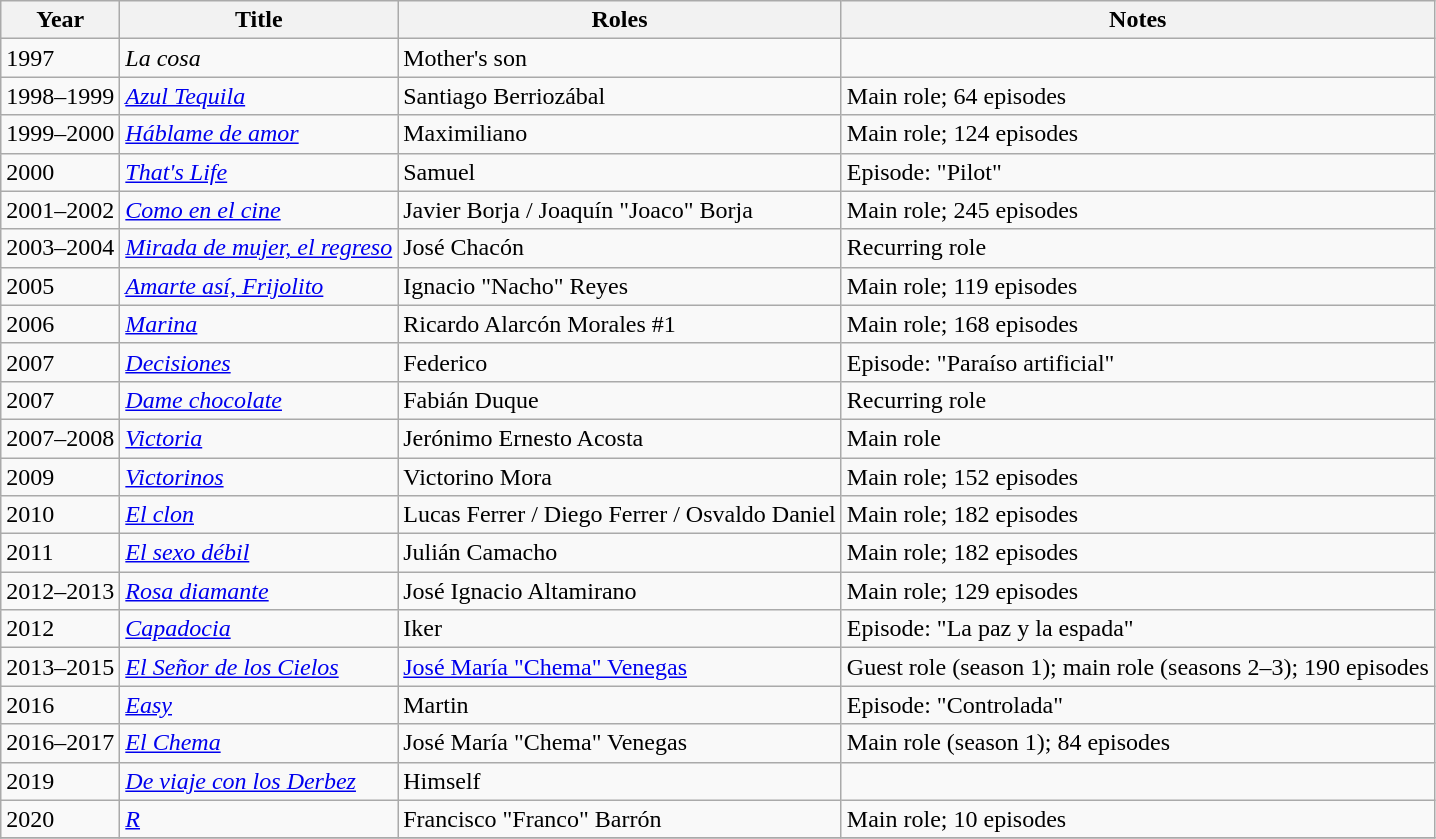<table class="wikitable sortable">
<tr>
<th>Year</th>
<th>Title</th>
<th>Roles</th>
<th>Notes</th>
</tr>
<tr>
<td>1997</td>
<td><em>La cosa</em></td>
<td>Mother's son</td>
<td></td>
</tr>
<tr>
<td>1998–1999</td>
<td><em><a href='#'>Azul Tequila</a></em></td>
<td>Santiago Berriozábal</td>
<td>Main role; 64 episodes</td>
</tr>
<tr>
<td>1999–2000</td>
<td><em><a href='#'>Háblame de amor</a></em></td>
<td>Maximiliano</td>
<td>Main role; 124 episodes</td>
</tr>
<tr>
<td>2000</td>
<td><em><a href='#'>That's Life</a></em></td>
<td>Samuel</td>
<td>Episode: "Pilot"</td>
</tr>
<tr>
<td>2001–2002</td>
<td><em><a href='#'>Como en el cine</a></em></td>
<td>Javier Borja / Joaquín "Joaco" Borja</td>
<td>Main role; 245 episodes</td>
</tr>
<tr>
<td>2003–2004</td>
<td><em><a href='#'>Mirada de mujer, el regreso</a></em></td>
<td>José Chacón</td>
<td>Recurring role</td>
</tr>
<tr>
<td>2005</td>
<td><em><a href='#'>Amarte así, Frijolito</a></em></td>
<td>Ignacio "Nacho" Reyes</td>
<td>Main role; 119 episodes</td>
</tr>
<tr>
<td>2006</td>
<td><em><a href='#'>Marina</a></em></td>
<td>Ricardo Alarcón Morales #1</td>
<td>Main role; 168 episodes</td>
</tr>
<tr>
<td>2007</td>
<td><em><a href='#'>Decisiones</a></em></td>
<td>Federico</td>
<td>Episode: "Paraíso artificial"</td>
</tr>
<tr>
<td>2007</td>
<td><em><a href='#'>Dame chocolate</a></em></td>
<td>Fabián Duque</td>
<td>Recurring role</td>
</tr>
<tr>
<td>2007–2008</td>
<td><em><a href='#'>Victoria</a></em></td>
<td>Jerónimo Ernesto Acosta</td>
<td>Main role</td>
</tr>
<tr>
<td>2009</td>
<td><em><a href='#'>Victorinos</a></em></td>
<td>Victorino Mora</td>
<td>Main role; 152 episodes</td>
</tr>
<tr>
<td>2010</td>
<td><em><a href='#'>El clon</a></em></td>
<td>Lucas Ferrer / Diego Ferrer / Osvaldo Daniel</td>
<td>Main role; 182 episodes</td>
</tr>
<tr>
<td>2011</td>
<td><em><a href='#'>El sexo débil</a></em></td>
<td>Julián Camacho</td>
<td>Main role; 182 episodes</td>
</tr>
<tr>
<td>2012–2013</td>
<td><em><a href='#'>Rosa diamante</a></em></td>
<td>José Ignacio Altamirano</td>
<td>Main role; 129 episodes</td>
</tr>
<tr>
<td>2012</td>
<td><em><a href='#'>Capadocia</a></em></td>
<td>Iker</td>
<td>Episode: "La paz y la espada"</td>
</tr>
<tr>
<td>2013–2015</td>
<td><em><a href='#'>El Señor de los Cielos</a></em></td>
<td><a href='#'>José María "Chema" Venegas</a></td>
<td>Guest role (season 1); main role (seasons 2–3); 190 episodes</td>
</tr>
<tr>
<td>2016</td>
<td><em><a href='#'>Easy</a></em></td>
<td>Martin</td>
<td>Episode: "Controlada"</td>
</tr>
<tr>
<td>2016–2017</td>
<td><em><a href='#'>El Chema</a></em></td>
<td>José María "Chema" Venegas</td>
<td>Main role (season 1); 84 episodes</td>
</tr>
<tr>
<td>2019</td>
<td><em><a href='#'>De viaje con los Derbez</a></em></td>
<td>Himself</td>
<td></td>
</tr>
<tr>
<td>2020</td>
<td><em><a href='#'>R</a></em></td>
<td>Francisco "Franco" Barrón</td>
<td>Main role; 10 episodes</td>
</tr>
<tr>
</tr>
</table>
